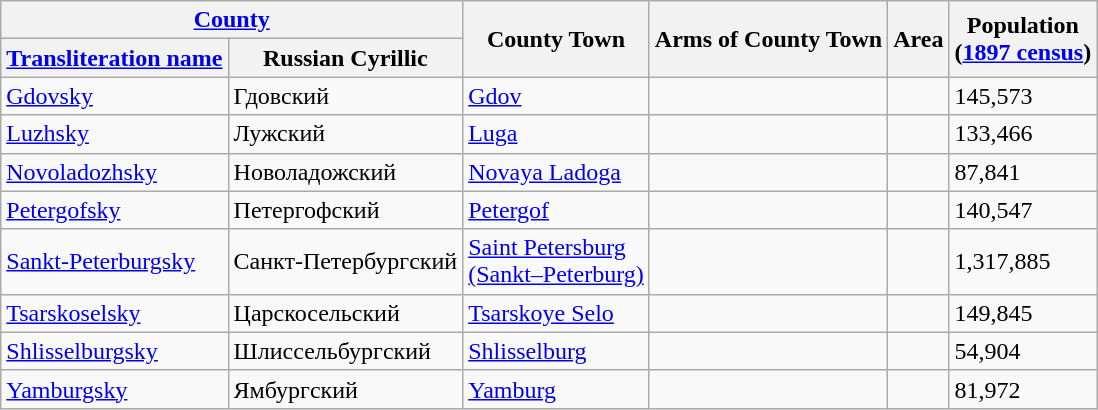<table class="wikitable">
<tr>
<th colspan=2><a href='#'>County</a></th>
<th rowspan=2>County Town</th>
<th rowspan=2>Arms of County Town</th>
<th rowspan=2>Area</th>
<th rowspan=2>Population<br>(<a href='#'>1897 census</a>)</th>
</tr>
<tr>
<th><a href='#'>Transliteration name</a></th>
<th>Russian Cyrillic</th>
</tr>
<tr>
<td><a href='#'>Gdovsky</a></td>
<td>Гдовский</td>
<td><a href='#'>Gdov</a></td>
<td></td>
<td></td>
<td>145,573</td>
</tr>
<tr>
<td><a href='#'>Luzhsky</a></td>
<td>Лужский</td>
<td><a href='#'>Luga</a></td>
<td></td>
<td></td>
<td>133,466</td>
</tr>
<tr>
<td><a href='#'>Novoladozhsky</a></td>
<td>Новоладожский</td>
<td><a href='#'>Novaya Ladoga</a></td>
<td></td>
<td></td>
<td>87,841</td>
</tr>
<tr>
<td><a href='#'>Petergofsky</a></td>
<td>Петергофский</td>
<td><a href='#'>Petergof</a></td>
<td></td>
<td></td>
<td>140,547</td>
</tr>
<tr>
<td><a href='#'>Sankt-Peterburgsky</a></td>
<td>Санкт-Петербургский</td>
<td><a href='#'>Saint Petersburg<br>(Sankt–Peterburg)</a></td>
<td></td>
<td></td>
<td>1,317,885</td>
</tr>
<tr>
<td><a href='#'>Tsarskoselsky</a></td>
<td>Царскосельский</td>
<td><a href='#'>Tsarskoye Selo</a></td>
<td></td>
<td></td>
<td>149,845</td>
</tr>
<tr>
<td><a href='#'>Shlisselburgsky</a></td>
<td>Шлиссельбургский</td>
<td><a href='#'>Shlisselburg</a></td>
<td></td>
<td></td>
<td>54,904</td>
</tr>
<tr>
<td><a href='#'>Yamburgsky</a></td>
<td>Ямбургский</td>
<td><a href='#'>Yamburg</a></td>
<td></td>
<td></td>
<td>81,972</td>
</tr>
</table>
